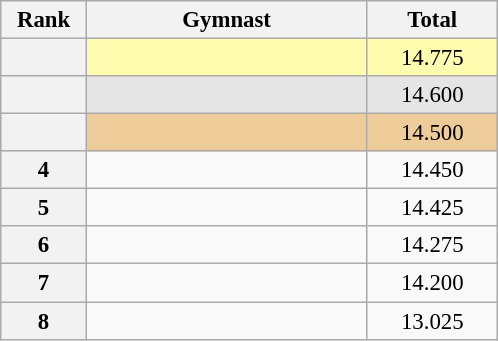<table class="wikitable sortable" style="text-align:center; font-size:95%">
<tr>
<th scope="col" style="width:50px;">Rank</th>
<th scope="col" style="width:180px;">Gymnast</th>
<th scope="col" style="width:80px;">Total</th>
</tr>
<tr style="background:#fffcaf;">
<th scope=row style="text-align:center"></th>
<td style="text-align:left;"></td>
<td>14.775</td>
</tr>
<tr style="background:#e5e5e5;">
<th scope=row style="text-align:center"></th>
<td style="text-align:left;"></td>
<td>14.600</td>
</tr>
<tr style="background:#ec9;">
<th scope=row style="text-align:center"></th>
<td style="text-align:left;"></td>
<td>14.500</td>
</tr>
<tr>
<th scope=row style="text-align:center">4</th>
<td style="text-align:left;"></td>
<td>14.450</td>
</tr>
<tr>
<th scope=row style="text-align:center">5</th>
<td style="text-align:left;"></td>
<td>14.425</td>
</tr>
<tr>
<th scope=row style="text-align:center">6</th>
<td style="text-align:left;"></td>
<td>14.275</td>
</tr>
<tr>
<th scope=row style="text-align:center">7</th>
<td style="text-align:left;"></td>
<td>14.200</td>
</tr>
<tr>
<th scope=row style="text-align:center">8</th>
<td style="text-align:left;"></td>
<td>13.025</td>
</tr>
</table>
